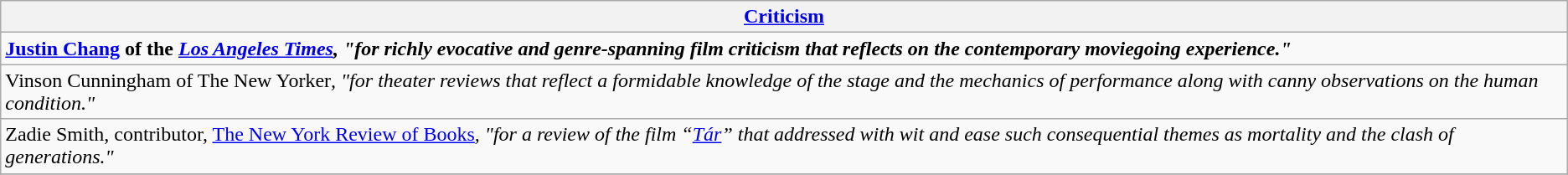<table class="wikitable" style="float:left; float:none;">
<tr>
<th><a href='#'>Criticism</a></th>
</tr>
<tr>
<td><strong><a href='#'>Justin Chang</a> of the <em><a href='#'>Los Angeles Times</a><strong><em>, "for richly evocative and genre-spanning film criticism that reflects on the contemporary moviegoing experience."</td>
</tr>
<tr>
<td>Vinson Cunningham of </em>The New Yorker<em>, "for theater reviews that reflect a formidable knowledge of the stage and the mechanics of performance along with canny observations on the human condition."</td>
</tr>
<tr>
<td>Zadie Smith, contributor, </em><a href='#'>The New York Review of Books</a><em>, "for a review of the film “<a href='#'>Tár</a>” that addressed with wit and ease such consequential themes as mortality and the clash of generations."</td>
</tr>
<tr>
</tr>
</table>
